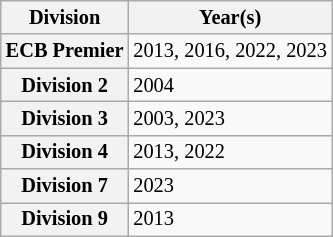<table class="wikitable" style="font-size:85%">
<tr>
<th scope="col">Division</th>
<th scope="col">Year(s)</th>
</tr>
<tr>
<th scope="row">ECB Premier</th>
<td>2013, 2016, 2022, 2023</td>
</tr>
<tr>
<th scope="row">Division 2</th>
<td>2004</td>
</tr>
<tr>
<th scope="row">Division 3</th>
<td>2003, 2023</td>
</tr>
<tr>
<th scope="row">Division 4</th>
<td>2013, 2022</td>
</tr>
<tr>
<th scope="row">Division 7</th>
<td>2023</td>
</tr>
<tr>
<th scope="row">Division 9</th>
<td>2013</td>
</tr>
</table>
